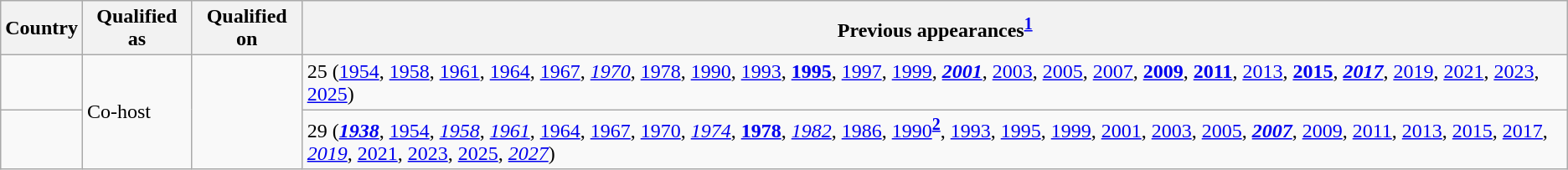<table class="wikitable sortable">
<tr>
<th>Country</th>
<th>Qualified as</th>
<th>Qualified on</th>
<th>Previous appearances<sup><strong><a href='#'>1</a></strong></sup></th>
</tr>
<tr>
<td></td>
<td rowspan=2>Co-host</td>
<td rowspan=2></td>
<td>25 (<a href='#'>1954</a>, <a href='#'>1958</a>, <a href='#'>1961</a>, <a href='#'>1964</a>, <a href='#'>1967</a>, <em><a href='#'>1970</a></em>, <a href='#'>1978</a>, <a href='#'>1990</a>, <a href='#'>1993</a>, <strong><a href='#'>1995</a></strong>, <a href='#'>1997</a>, <a href='#'>1999</a>, <strong><em><a href='#'>2001</a></em></strong>, <a href='#'>2003</a>, <a href='#'>2005</a>, <a href='#'>2007</a>, <strong><a href='#'>2009</a></strong>, <strong><a href='#'>2011</a></strong>, <a href='#'>2013</a>, <strong><a href='#'>2015</a></strong>, <strong><em><a href='#'>2017</a></em></strong>, <a href='#'>2019</a>, <a href='#'>2021</a>, <a href='#'>2023</a>, <a href='#'>2025</a>)</td>
</tr>
<tr>
<td></td>
<td>29 (<strong><em><a href='#'>1938</a></em></strong>, <a href='#'>1954</a>, <em><a href='#'>1958</a></em>, <em><a href='#'>1961</a></em>, <a href='#'>1964</a>, <a href='#'>1967</a>, <a href='#'>1970</a>, <em><a href='#'>1974</a></em>, <strong><a href='#'>1978</a></strong>, <em><a href='#'>1982</a></em>, <a href='#'>1986</a>, <a href='#'>1990</a><sup><strong><a href='#'>2</a></strong></sup>, <a href='#'>1993</a>, <a href='#'>1995</a>, <a href='#'>1999</a>, <a href='#'>2001</a>, <a href='#'>2003</a>, <a href='#'>2005</a>, <strong><em><a href='#'>2007</a></em></strong>, <a href='#'>2009</a>, <a href='#'>2011</a>, <a href='#'>2013</a>, <a href='#'>2015</a>, <a href='#'>2017</a>, <em><a href='#'>2019</a></em>, <a href='#'>2021</a>, <a href='#'>2023</a>, <a href='#'>2025</a>, <em><a href='#'>2027</a></em>)</td>
</tr>
</table>
